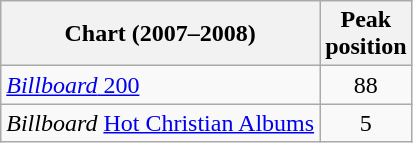<table class="wikitable sortable">
<tr>
<th align="left">Chart (2007–2008)</th>
<th align="left">Peak<br>position</th>
</tr>
<tr>
<td align="left"><a href='#'><em>Billboard</em> 200</a></td>
<td style="text-align:center;">88</td>
</tr>
<tr>
<td align="left"><em>Billboard</em> <a href='#'>Hot Christian Albums</a></td>
<td style="text-align:center;">5</td>
</tr>
</table>
